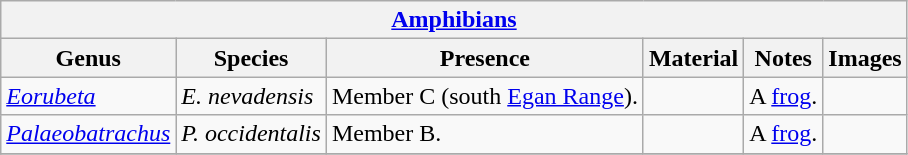<table class="wikitable" align="center">
<tr>
<th colspan="6" align="center"><strong><a href='#'>Amphibians</a></strong></th>
</tr>
<tr>
<th>Genus</th>
<th>Species</th>
<th>Presence</th>
<th><strong>Material</strong></th>
<th>Notes</th>
<th>Images</th>
</tr>
<tr>
<td><em><a href='#'>Eorubeta</a></em></td>
<td><em>E. nevadensis</em></td>
<td>Member C (south <a href='#'>Egan Range</a>).</td>
<td></td>
<td>A <a href='#'>frog</a>.</td>
<td></td>
</tr>
<tr>
<td><em><a href='#'>Palaeobatrachus</a></em></td>
<td><em>P. occidentalis</em></td>
<td>Member B.</td>
<td></td>
<td>A <a href='#'>frog</a>.</td>
<td></td>
</tr>
<tr>
</tr>
</table>
